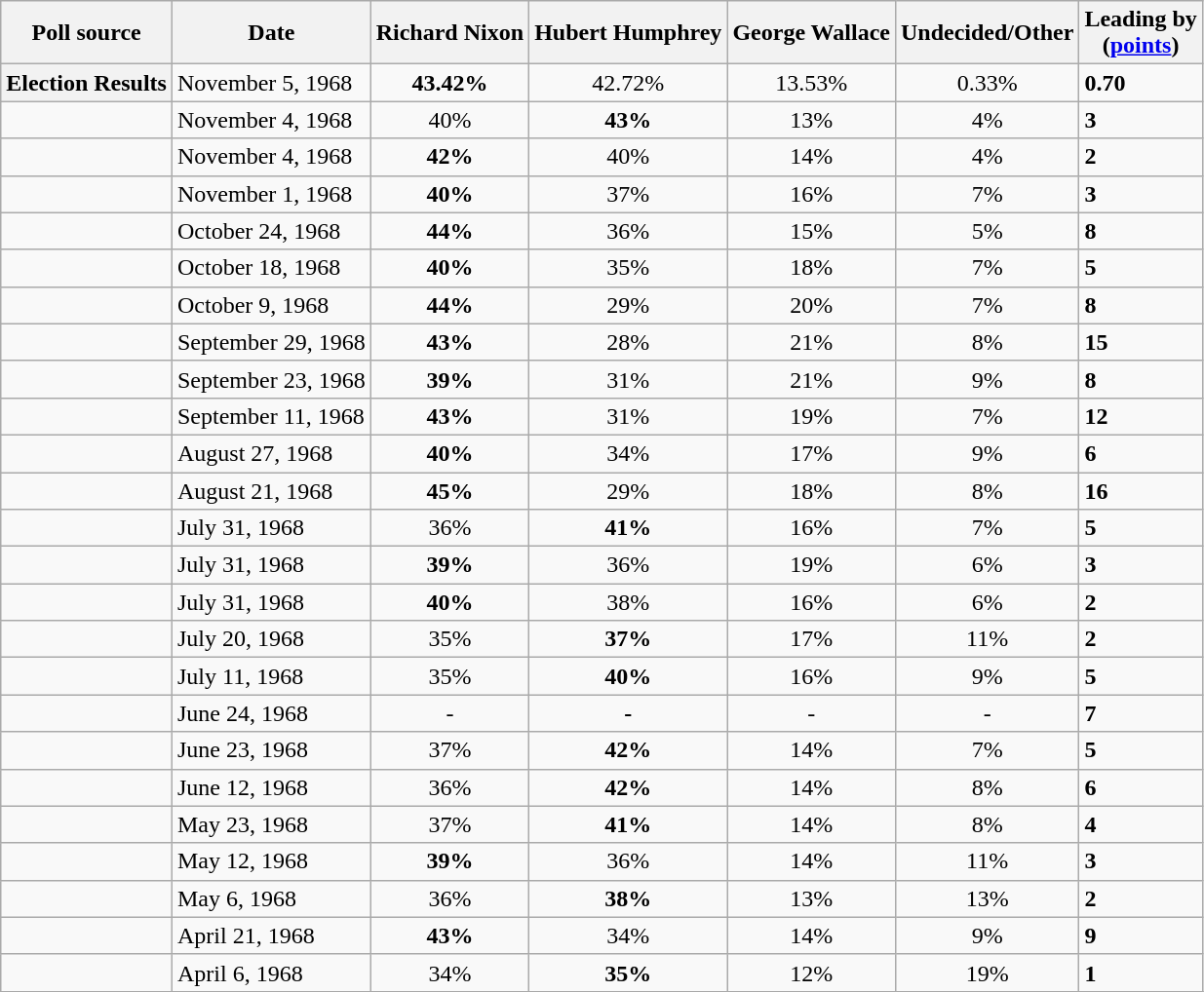<table class="wikitable sortable">
<tr>
<th>Poll source</th>
<th>Date</th>
<th>Richard Nixon<br><small></small></th>
<th>Hubert Humphrey<br><small></small></th>
<th>George Wallace<br><small></small></th>
<th>Undecided/Other</th>
<th>Leading by<br>(<a href='#'>points</a>)</th>
</tr>
<tr>
<th><strong>Election Results</strong></th>
<td>November 5, 1968</td>
<td align="center" ><strong>43.42%</strong></td>
<td align="center">42.72%</td>
<td align="center">13.53%</td>
<td align="center">0.33%</td>
<td><strong>0.70</strong></td>
</tr>
<tr>
<td> </td>
<td>November 4, 1968</td>
<td align="center">40%</td>
<td align="center" ><strong>43%</strong></td>
<td align="center">13%</td>
<td align="center">4%</td>
<td><strong>3</strong></td>
</tr>
<tr>
<td></td>
<td>November 4, 1968</td>
<td align="center" ><strong>42%</strong></td>
<td align="center">40%</td>
<td align="center">14%</td>
<td align="center">4%</td>
<td><strong>2</strong></td>
</tr>
<tr>
<td> </td>
<td>November 1, 1968</td>
<td align="center" ><strong>40%</strong></td>
<td align="center">37%</td>
<td align="center">16%</td>
<td align="center">7%</td>
<td><strong>3</strong></td>
</tr>
<tr>
<td></td>
<td>October 24, 1968</td>
<td align="center" ><strong>44%</strong></td>
<td align="center">36%</td>
<td align="center">15%</td>
<td align="center">5%</td>
<td><strong>8</strong></td>
</tr>
<tr>
<td> </td>
<td>October 18, 1968</td>
<td align="center" ><strong>40%</strong></td>
<td align="center">35%</td>
<td align="center">18%</td>
<td align="center">7%</td>
<td><strong>5</strong></td>
</tr>
<tr>
<td></td>
<td>October 9, 1968</td>
<td align="center" ><strong>44%</strong></td>
<td align="center">29%</td>
<td align="center">20%</td>
<td align="center">7%</td>
<td><strong>8</strong></td>
</tr>
<tr>
<td></td>
<td>September 29, 1968</td>
<td align="center" ><strong>43%</strong></td>
<td align="center">28%</td>
<td align="center">21%</td>
<td align="center">8%</td>
<td><strong>15</strong></td>
</tr>
<tr>
<td> </td>
<td>September 23, 1968</td>
<td align="center" ><strong>39%</strong></td>
<td align="center">31%</td>
<td align="center">21%</td>
<td align="center">9%</td>
<td><strong>8</strong></td>
</tr>
<tr>
<td></td>
<td>September 11, 1968</td>
<td align="center" ><strong>43%</strong></td>
<td align="center">31%</td>
<td align="center">19%</td>
<td align="center">7%</td>
<td><strong>12</strong></td>
</tr>
<tr>
<td> </td>
<td>August 27, 1968</td>
<td align="center" ><strong>40%</strong></td>
<td align="center">34%</td>
<td align="center">17%</td>
<td align="center">9%</td>
<td><strong>6</strong></td>
</tr>
<tr>
<td></td>
<td>August 21, 1968</td>
<td align="center" ><strong>45%</strong></td>
<td align="center">29%</td>
<td align="center">18%</td>
<td align="center">8%</td>
<td><strong>16</strong></td>
</tr>
<tr>
<td> </td>
<td>July 31, 1968</td>
<td align="center">36%</td>
<td align="center" ><strong>41%</strong></td>
<td align="center">16%</td>
<td align="center">7%</td>
<td><strong>5</strong></td>
</tr>
<tr>
<td> </td>
<td>July 31, 1968</td>
<td align="center" ><strong>39%</strong></td>
<td align="center">36%</td>
<td align="center">19%</td>
<td align="center">6%</td>
<td><strong>3</strong></td>
</tr>
<tr>
<td></td>
<td>July 31, 1968</td>
<td align="center" ><strong>40%</strong></td>
<td align="center">38%</td>
<td align="center">16%</td>
<td align="center">6%</td>
<td><strong>2</strong></td>
</tr>
<tr>
<td></td>
<td>July 20, 1968</td>
<td align="center">35%</td>
<td align="center" ><strong>37%</strong></td>
<td align="center">17%</td>
<td align="center">11%</td>
<td><strong>2</strong></td>
</tr>
<tr>
<td></td>
<td>July 11, 1968</td>
<td align="center">35%</td>
<td align="center" ><strong>40%</strong></td>
<td align="center">16%</td>
<td align="center">9%</td>
<td><strong>5</strong></td>
</tr>
<tr>
<td></td>
<td>June 24, 1968</td>
<td align="center">-</td>
<td align="center" ><strong>-</strong></td>
<td align="center">-</td>
<td align="center">-</td>
<td><strong>7</strong></td>
</tr>
<tr>
<td></td>
<td>June 23, 1968</td>
<td align="center">37%</td>
<td align="center" ><strong>42%</strong></td>
<td align="center">14%</td>
<td align="center">7%</td>
<td><strong>5</strong></td>
</tr>
<tr>
<td></td>
<td>June 12, 1968</td>
<td align="center">36%</td>
<td align="center" ><strong>42%</strong></td>
<td align="center">14%</td>
<td align="center">8%</td>
<td><strong>6</strong></td>
</tr>
<tr>
<td></td>
<td>May 23, 1968</td>
<td align="center">37%</td>
<td align="center" ><strong>41%</strong></td>
<td align="center">14%</td>
<td align="center">8%</td>
<td><strong>4</strong></td>
</tr>
<tr>
<td></td>
<td>May 12, 1968 </td>
<td align="center" ><strong>39%</strong></td>
<td align="center">36%</td>
<td align="center">14%</td>
<td align="center">11%</td>
<td><strong>3</strong></td>
</tr>
<tr>
<td></td>
<td>May 6, 1968</td>
<td align="center">36%</td>
<td align="center" ><strong>38%</strong></td>
<td align="center">13%</td>
<td align="center">13%</td>
<td><strong>2</strong></td>
</tr>
<tr>
<td></td>
<td>April 21, 1968</td>
<td align="center" ><strong>43%</strong></td>
<td align="center">34%</td>
<td align="center">14%</td>
<td align="center">9%</td>
<td><strong>9</strong></td>
</tr>
<tr>
<td></td>
<td>April 6, 1968</td>
<td align="center">34%</td>
<td align="center" ><strong>35%</strong></td>
<td align="center">12%</td>
<td align="center">19%</td>
<td><strong>1</strong></td>
</tr>
<tr>
</tr>
</table>
